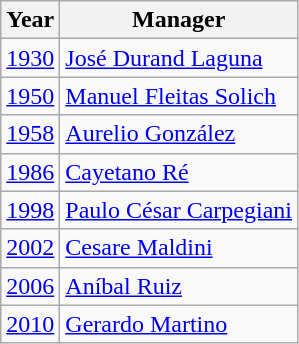<table class="wikitable">
<tr>
<th>Year</th>
<th>Manager</th>
</tr>
<tr>
<td align=center><a href='#'>1930</a></td>
<td> <a href='#'>José Durand Laguna</a></td>
</tr>
<tr>
<td align=center><a href='#'>1950</a></td>
<td> <a href='#'>Manuel Fleitas Solich</a></td>
</tr>
<tr>
<td align=center><a href='#'>1958</a></td>
<td> <a href='#'>Aurelio González</a></td>
</tr>
<tr>
<td align=center><a href='#'>1986</a></td>
<td> <a href='#'>Cayetano Ré</a></td>
</tr>
<tr>
<td align=center><a href='#'>1998</a></td>
<td> <a href='#'>Paulo César Carpegiani</a></td>
</tr>
<tr>
<td align=center><a href='#'>2002</a></td>
<td> <a href='#'>Cesare Maldini</a></td>
</tr>
<tr>
<td align=center><a href='#'>2006</a></td>
<td> <a href='#'>Aníbal Ruiz</a></td>
</tr>
<tr>
<td align=center><a href='#'>2010</a></td>
<td> <a href='#'>Gerardo Martino</a></td>
</tr>
</table>
